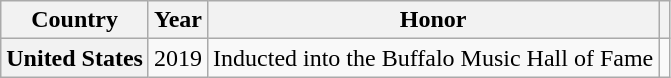<table class="wikitable plainrowheaders sortable">
<tr>
<th scope="col">Country</th>
<th scope="col">Year</th>
<th scope="col">Honor</th>
<th scope="col" class="unsortable"></th>
</tr>
<tr>
<th scope="row">United States</th>
<td style="text-align:center;">2019</td>
<td>Inducted into the Buffalo Music Hall of Fame</td>
<td style="text-align:center;"></td>
</tr>
</table>
